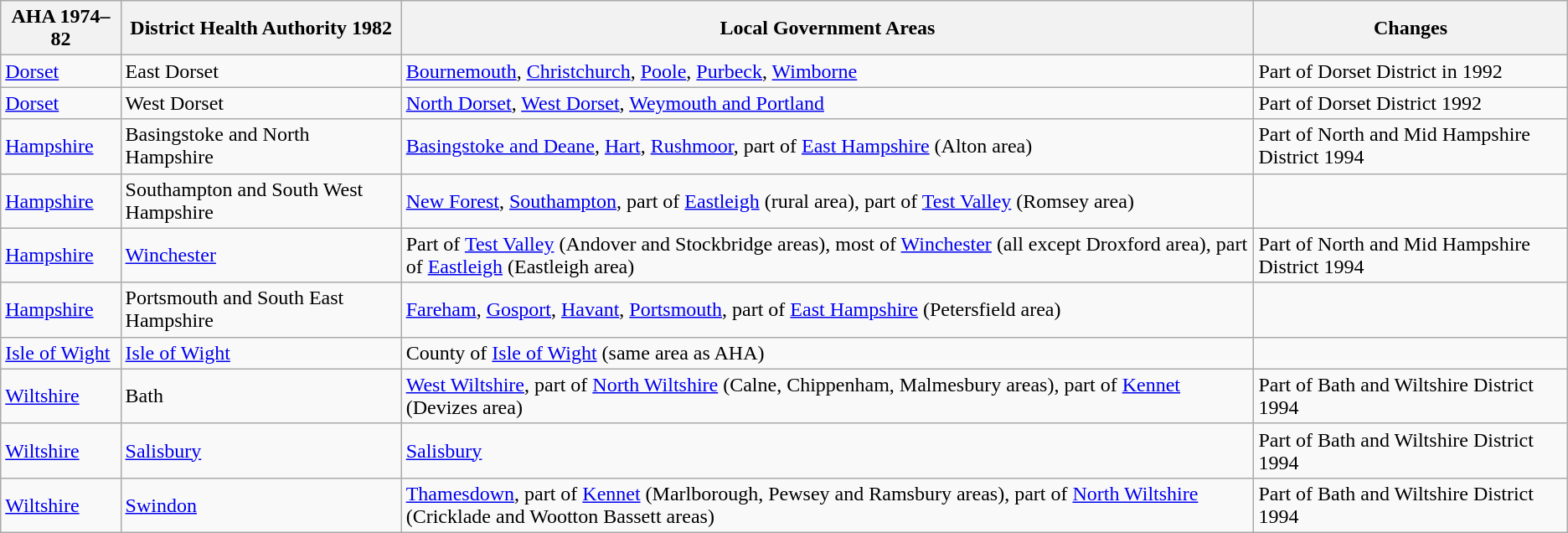<table class="wikitable">
<tr>
<th>AHA 1974–82</th>
<th>District Health Authority 1982</th>
<th>Local Government Areas</th>
<th>Changes</th>
</tr>
<tr>
<td><a href='#'>Dorset</a></td>
<td>East Dorset</td>
<td><a href='#'>Bournemouth</a>, <a href='#'>Christchurch</a>, <a href='#'>Poole</a>, <a href='#'>Purbeck</a>, <a href='#'>Wimborne</a></td>
<td>Part of Dorset District in 1992</td>
</tr>
<tr>
<td><a href='#'>Dorset</a></td>
<td>West Dorset</td>
<td><a href='#'>North Dorset</a>, <a href='#'>West Dorset</a>, <a href='#'>Weymouth and Portland</a></td>
<td>Part of Dorset District 1992</td>
</tr>
<tr>
<td><a href='#'>Hampshire</a></td>
<td>Basingstoke and North Hampshire</td>
<td><a href='#'>Basingstoke and Deane</a>, <a href='#'>Hart</a>, <a href='#'>Rushmoor</a>, part of <a href='#'>East Hampshire</a> (Alton area)</td>
<td>Part of North and Mid Hampshire District 1994</td>
</tr>
<tr>
<td><a href='#'>Hampshire</a></td>
<td>Southampton and South West Hampshire</td>
<td><a href='#'>New Forest</a>, <a href='#'>Southampton</a>, part of <a href='#'>Eastleigh</a> (rural area), part of <a href='#'>Test Valley</a> (Romsey area)</td>
<td></td>
</tr>
<tr>
<td><a href='#'>Hampshire</a></td>
<td><a href='#'>Winchester</a></td>
<td>Part of <a href='#'>Test Valley</a> (Andover and Stockbridge areas), most of <a href='#'>Winchester</a> (all except Droxford area), part of <a href='#'>Eastleigh</a> (Eastleigh area)</td>
<td>Part of North and Mid Hampshire District 1994</td>
</tr>
<tr>
<td><a href='#'>Hampshire</a></td>
<td>Portsmouth and South East Hampshire</td>
<td><a href='#'>Fareham</a>, <a href='#'>Gosport</a>, <a href='#'>Havant</a>, <a href='#'>Portsmouth</a>, part of <a href='#'>East Hampshire</a> (Petersfield area)</td>
<td></td>
</tr>
<tr>
<td><a href='#'>Isle of Wight</a></td>
<td><a href='#'>Isle of Wight</a></td>
<td>County of <a href='#'>Isle of Wight</a> (same area as AHA)</td>
<td></td>
</tr>
<tr>
<td><a href='#'>Wiltshire</a></td>
<td>Bath</td>
<td><a href='#'>West Wiltshire</a>, part of <a href='#'>North Wiltshire</a> (Calne, Chippenham, Malmesbury areas), part of <a href='#'>Kennet</a> (Devizes area)</td>
<td>Part of Bath and Wiltshire District 1994</td>
</tr>
<tr>
<td><a href='#'>Wiltshire</a></td>
<td><a href='#'>Salisbury</a></td>
<td><a href='#'>Salisbury</a></td>
<td>Part of Bath and Wiltshire District 1994</td>
</tr>
<tr>
<td><a href='#'>Wiltshire</a></td>
<td><a href='#'>Swindon</a></td>
<td><a href='#'>Thamesdown</a>, part of <a href='#'>Kennet</a> (Marlborough, Pewsey and Ramsbury areas), part of <a href='#'>North Wiltshire</a> (Cricklade and Wootton Bassett areas)</td>
<td>Part of Bath and Wiltshire District 1994</td>
</tr>
</table>
